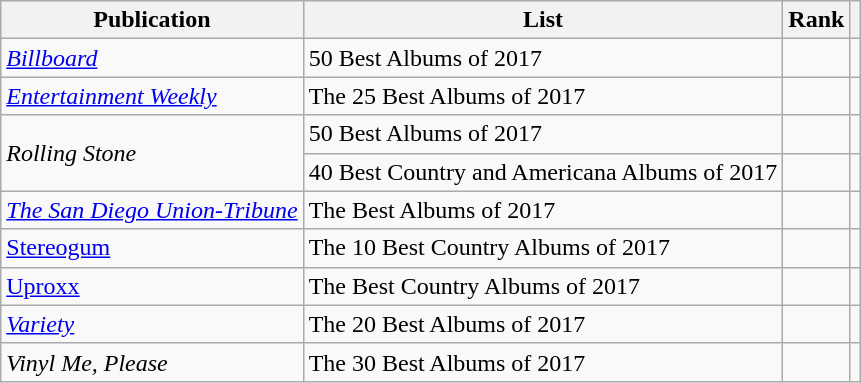<table class="wikitable">
<tr>
<th>Publication</th>
<th>List</th>
<th>Rank</th>
<th></th>
</tr>
<tr>
<td><em><a href='#'>Billboard</a></em></td>
<td>50 Best Albums of 2017</td>
<td></td>
<td></td>
</tr>
<tr>
<td><em><a href='#'>Entertainment Weekly</a></em></td>
<td>The 25 Best Albums of 2017</td>
<td></td>
<td></td>
</tr>
<tr>
<td rowspan=2><em>Rolling Stone</em></td>
<td>50 Best Albums of 2017</td>
<td></td>
<td></td>
</tr>
<tr>
<td>40 Best Country and Americana Albums of 2017</td>
<td></td>
<td></td>
</tr>
<tr>
<td><em><a href='#'>The San Diego Union-Tribune</a></em></td>
<td>The Best Albums of 2017</td>
<td></td>
<td></td>
</tr>
<tr>
<td><a href='#'>Stereogum</a></td>
<td>The 10 Best Country Albums of 2017</td>
<td></td>
<td></td>
</tr>
<tr>
<td><a href='#'>Uproxx</a></td>
<td>The Best Country Albums of 2017</td>
<td></td>
<td></td>
</tr>
<tr>
<td><em><a href='#'>Variety</a></em></td>
<td>The 20 Best Albums of 2017</td>
<td></td>
<td></td>
</tr>
<tr>
<td><em>Vinyl Me, Please</em></td>
<td>The 30 Best Albums of 2017</td>
<td></td>
<td></td>
</tr>
</table>
